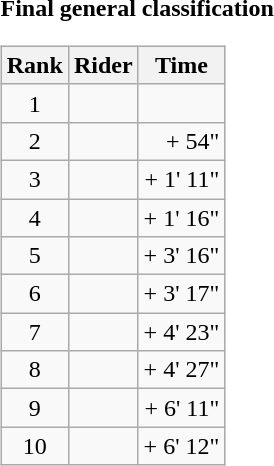<table>
<tr>
<td><strong>Final general classification</strong><br><table class="wikitable">
<tr>
<th scope="col">Rank</th>
<th scope="col">Rider</th>
<th scope="col">Time</th>
</tr>
<tr>
<td style="text-align:center;">1</td>
<td></td>
<td style="text-align:right;"></td>
</tr>
<tr>
<td style="text-align:center;">2</td>
<td></td>
<td style="text-align:right;">+ 54"</td>
</tr>
<tr>
<td style="text-align:center;">3</td>
<td></td>
<td style="text-align:right;">+ 1' 11"</td>
</tr>
<tr>
<td style="text-align:center;">4</td>
<td></td>
<td style="text-align:right;">+ 1' 16"</td>
</tr>
<tr>
<td style="text-align:center;">5</td>
<td></td>
<td style="text-align:right;">+ 3' 16"</td>
</tr>
<tr>
<td style="text-align:center;">6</td>
<td></td>
<td style="text-align:right;">+ 3' 17"</td>
</tr>
<tr>
<td style="text-align:center;">7</td>
<td></td>
<td style="text-align:right;">+ 4' 23"</td>
</tr>
<tr>
<td style="text-align:center;">8</td>
<td></td>
<td style="text-align:right;">+ 4' 27"</td>
</tr>
<tr>
<td style="text-align:center;">9</td>
<td></td>
<td style="text-align:right;">+ 6' 11"</td>
</tr>
<tr>
<td style="text-align:center;">10</td>
<td></td>
<td style="text-align:right;">+ 6' 12"</td>
</tr>
</table>
</td>
</tr>
</table>
